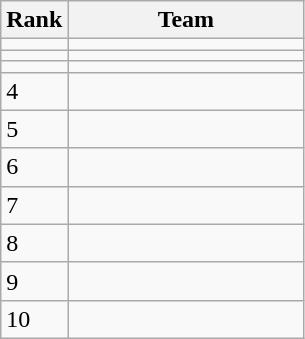<table class="wikitable">
<tr>
<th width=30>Rank</th>
<th width=150>Team</th>
</tr>
<tr>
<td></td>
<td></td>
</tr>
<tr>
<td></td>
<td></td>
</tr>
<tr>
<td></td>
<td></td>
</tr>
<tr>
<td>4</td>
<td></td>
</tr>
<tr>
<td>5</td>
<td></td>
</tr>
<tr>
<td>6</td>
<td></td>
</tr>
<tr>
<td>7</td>
<td></td>
</tr>
<tr>
<td>8</td>
<td></td>
</tr>
<tr>
<td>9</td>
<td></td>
</tr>
<tr>
<td>10</td>
<td></td>
</tr>
</table>
